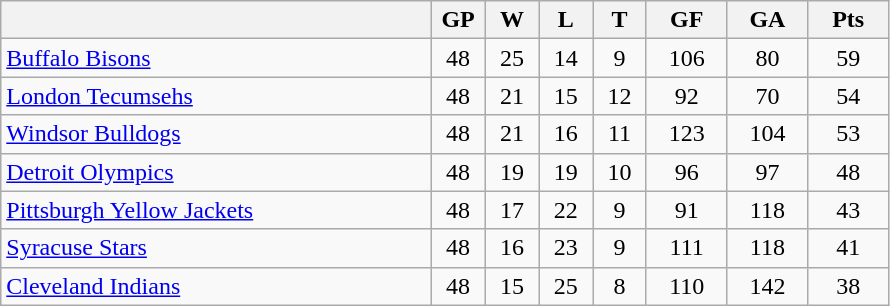<table class="wikitable sortable">
<tr>
<th width="40%"></th>
<th width="5%">GP</th>
<th width="5%">W</th>
<th width="5%">L</th>
<th width="5%">T</th>
<th width="7.5%">GF</th>
<th width="7.5%">GA</th>
<th width="7.5%">Pts</th>
</tr>
<tr align="center">
<td align="left"><a href='#'>Buffalo Bisons</a></td>
<td>48</td>
<td>25</td>
<td>14</td>
<td>9</td>
<td>106</td>
<td>80</td>
<td>59</td>
</tr>
<tr align="center">
<td align="left"><a href='#'>London Tecumsehs</a></td>
<td>48</td>
<td>21</td>
<td>15</td>
<td>12</td>
<td>92</td>
<td>70</td>
<td>54</td>
</tr>
<tr align="center">
<td align="left"><a href='#'>Windsor Bulldogs</a></td>
<td>48</td>
<td>21</td>
<td>16</td>
<td>11</td>
<td>123</td>
<td>104</td>
<td>53</td>
</tr>
<tr align="center">
<td align="left"><a href='#'>Detroit Olympics</a></td>
<td>48</td>
<td>19</td>
<td>19</td>
<td>10</td>
<td>96</td>
<td>97</td>
<td>48</td>
</tr>
<tr align="center">
<td align="left"><a href='#'>Pittsburgh Yellow Jackets</a></td>
<td>48</td>
<td>17</td>
<td>22</td>
<td>9</td>
<td>91</td>
<td>118</td>
<td>43</td>
</tr>
<tr align="center">
<td align="left"><a href='#'>Syracuse Stars</a></td>
<td>48</td>
<td>16</td>
<td>23</td>
<td>9</td>
<td>111</td>
<td>118</td>
<td>41</td>
</tr>
<tr align="center">
<td align="left"><a href='#'>Cleveland Indians</a></td>
<td>48</td>
<td>15</td>
<td>25</td>
<td>8</td>
<td>110</td>
<td>142</td>
<td>38</td>
</tr>
</table>
